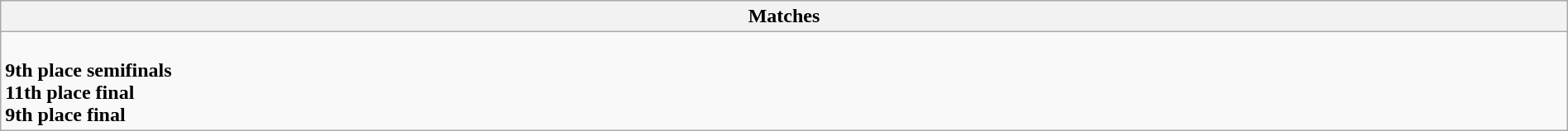<table class="wikitable collapsible collapsed" style="width:100%;">
<tr>
<th>Matches</th>
</tr>
<tr>
<td><br><strong>9th place semifinals</strong>

<br><strong>11th place final</strong>
<br><strong>9th place final</strong>
</td>
</tr>
</table>
